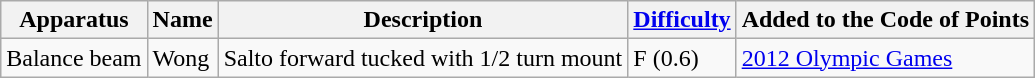<table class="wikitable">
<tr>
<th>Apparatus</th>
<th>Name</th>
<th>Description</th>
<th><a href='#'>Difficulty</a></th>
<th>Added to the Code of Points</th>
</tr>
<tr>
<td>Balance beam</td>
<td>Wong</td>
<td>Salto forward tucked with 1/2 turn mount</td>
<td>F (0.6)</td>
<td><a href='#'>2012 Olympic Games</a></td>
</tr>
</table>
